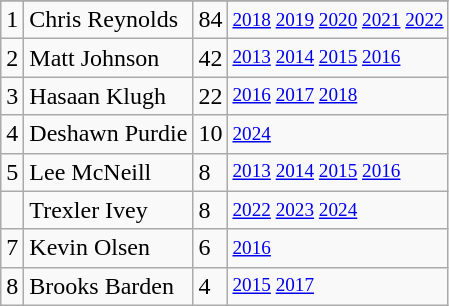<table class="wikitable">
<tr>
</tr>
<tr>
<td>1</td>
<td>Chris Reynolds</td>
<td>84</td>
<td style="font-size:80%;"><a href='#'>2018</a> <a href='#'>2019</a> <a href='#'>2020</a> <a href='#'>2021</a> <a href='#'>2022</a></td>
</tr>
<tr>
<td>2</td>
<td>Matt Johnson</td>
<td>42</td>
<td style="font-size:80%;"><a href='#'>2013</a> <a href='#'>2014</a> <a href='#'>2015</a> <a href='#'>2016</a></td>
</tr>
<tr>
<td>3</td>
<td>Hasaan Klugh</td>
<td>22</td>
<td style="font-size:80%;"><a href='#'>2016</a> <a href='#'>2017</a> <a href='#'>2018</a></td>
</tr>
<tr>
<td>4</td>
<td>Deshawn Purdie</td>
<td>10</td>
<td style="font-size:80%;"><a href='#'>2024</a></td>
</tr>
<tr>
<td>5</td>
<td>Lee McNeill</td>
<td>8</td>
<td style="font-size:80%;"><a href='#'>2013</a> <a href='#'>2014</a> <a href='#'>2015</a> <a href='#'>2016</a></td>
</tr>
<tr>
<td></td>
<td>Trexler Ivey</td>
<td>8</td>
<td style="font-size:80%;"><a href='#'>2022</a> <a href='#'>2023</a> <a href='#'>2024</a></td>
</tr>
<tr>
<td>7</td>
<td>Kevin Olsen</td>
<td>6</td>
<td style="font-size:80%;"><a href='#'>2016</a></td>
</tr>
<tr>
<td>8</td>
<td>Brooks Barden</td>
<td>4</td>
<td style="font-size:80%;"><a href='#'>2015</a> <a href='#'>2017</a></td>
</tr>
</table>
